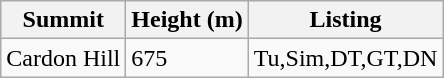<table class="wikitable sortable">
<tr>
<th>Summit</th>
<th>Height (m)</th>
<th>Listing</th>
</tr>
<tr>
<td>Cardon Hill</td>
<td>675</td>
<td>Tu,Sim,DT,GT,DN</td>
</tr>
</table>
